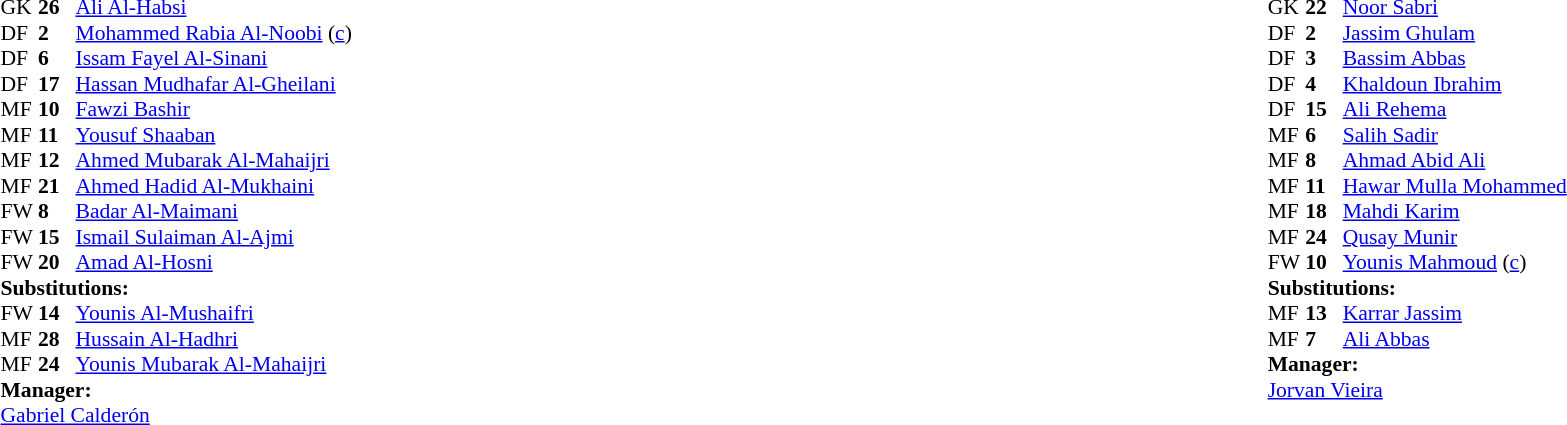<table width="100%">
<tr>
<td valign="top" width="50%"><br><table style="font-size: 90%" cellspacing="0" cellpadding="0">
<tr>
<th width="25"></th>
<th width="25"></th>
</tr>
<tr>
<td>GK</td>
<td><strong>26</strong></td>
<td><a href='#'>Ali Al-Habsi</a></td>
<td></td>
<td></td>
</tr>
<tr>
<td>DF</td>
<td><strong>2</strong></td>
<td><a href='#'>Mohammed Rabia Al-Noobi</a> (<a href='#'>c</a>)</td>
<td></td>
<td></td>
</tr>
<tr>
<td>DF</td>
<td><strong>6</strong></td>
<td><a href='#'>Issam Fayel Al-Sinani</a></td>
<td></td>
<td></td>
</tr>
<tr>
<td>DF</td>
<td><strong>17</strong></td>
<td><a href='#'>Hassan Mudhafar Al-Gheilani</a></td>
<td></td>
<td></td>
</tr>
<tr>
<td>MF</td>
<td><strong>10</strong></td>
<td><a href='#'>Fawzi Bashir</a></td>
<td></td>
<td></td>
</tr>
<tr>
<td>MF</td>
<td><strong>11</strong></td>
<td><a href='#'>Yousuf Shaaban</a></td>
<td></td>
<td></td>
</tr>
<tr>
<td>MF</td>
<td><strong>12</strong></td>
<td><a href='#'>Ahmed Mubarak Al-Mahaijri</a></td>
<td></td>
<td></td>
</tr>
<tr>
<td>MF</td>
<td><strong>21</strong></td>
<td><a href='#'>Ahmed Hadid Al-Mukhaini</a></td>
<td></td>
<td></td>
</tr>
<tr>
<td>FW</td>
<td><strong>8</strong></td>
<td><a href='#'>Badar Al-Maimani</a></td>
<td></td>
<td></td>
</tr>
<tr>
<td>FW</td>
<td><strong>15</strong></td>
<td><a href='#'>Ismail Sulaiman Al-Ajmi</a></td>
<td></td>
<td></td>
</tr>
<tr>
<td>FW</td>
<td><strong>20</strong></td>
<td><a href='#'>Amad Al-Hosni</a></td>
<td></td>
<td></td>
</tr>
<tr>
<td colspan=3><strong>Substitutions:</strong></td>
</tr>
<tr>
<td>FW</td>
<td><strong>14</strong></td>
<td><a href='#'>Younis Al-Mushaifri</a></td>
<td></td>
<td></td>
</tr>
<tr>
<td>MF</td>
<td><strong>28</strong></td>
<td><a href='#'>Hussain Al-Hadhri</a></td>
<td></td>
<td></td>
</tr>
<tr>
<td>MF</td>
<td><strong>24</strong></td>
<td><a href='#'>Younis Mubarak Al-Mahaijri</a></td>
<td></td>
<td></td>
</tr>
<tr>
<td colspan=3><strong>Manager:</strong></td>
</tr>
<tr>
<td colspan=3> <a href='#'>Gabriel Calderón</a></td>
</tr>
</table>
</td>
<td valign="top" width="50%"><br><table style="font-size: 90%" cellspacing="0" cellpadding="0" align="center">
<tr>
<th width=25></th>
<th width=25></th>
</tr>
<tr>
<td>GK</td>
<td><strong>22</strong></td>
<td><a href='#'>Noor Sabri</a></td>
<td></td>
<td></td>
</tr>
<tr>
<td>DF</td>
<td><strong>2</strong></td>
<td><a href='#'>Jassim Ghulam</a></td>
<td></td>
<td></td>
</tr>
<tr>
<td>DF</td>
<td><strong>3</strong></td>
<td><a href='#'>Bassim Abbas</a></td>
<td></td>
<td></td>
</tr>
<tr>
<td>DF</td>
<td><strong>4</strong></td>
<td><a href='#'>Khaldoun Ibrahim</a></td>
<td></td>
<td></td>
</tr>
<tr>
<td>DF</td>
<td><strong>15</strong></td>
<td><a href='#'>Ali Rehema</a></td>
<td></td>
<td></td>
</tr>
<tr>
<td>MF</td>
<td><strong>6</strong></td>
<td><a href='#'>Salih Sadir</a></td>
<td></td>
<td></td>
</tr>
<tr>
<td>MF</td>
<td><strong>8</strong></td>
<td><a href='#'>Ahmad Abid Ali</a></td>
<td></td>
<td></td>
</tr>
<tr>
<td>MF</td>
<td><strong>11</strong></td>
<td><a href='#'>Hawar Mulla Mohammed</a></td>
<td></td>
<td></td>
</tr>
<tr>
<td>MF</td>
<td><strong>18</strong></td>
<td><a href='#'>Mahdi Karim</a></td>
<td></td>
<td></td>
</tr>
<tr>
<td>MF</td>
<td><strong>24</strong></td>
<td><a href='#'>Qusay Munir</a></td>
<td></td>
<td></td>
</tr>
<tr>
<td>FW</td>
<td><strong>10</strong></td>
<td><a href='#'>Younis Mahmoud</a> (<a href='#'>c</a>)</td>
<td></td>
<td></td>
</tr>
<tr>
<td colspan=3><strong>Substitutions:</strong></td>
</tr>
<tr>
<td>MF</td>
<td><strong>13</strong></td>
<td><a href='#'>Karrar Jassim</a></td>
<td></td>
<td></td>
</tr>
<tr>
<td>MF</td>
<td><strong>7</strong></td>
<td><a href='#'>Ali Abbas</a></td>
<td></td>
<td></td>
</tr>
<tr>
<td colspan=3><strong>Manager:</strong></td>
</tr>
<tr>
<td colspan=4> <a href='#'>Jorvan Vieira</a></td>
</tr>
</table>
</td>
</tr>
</table>
